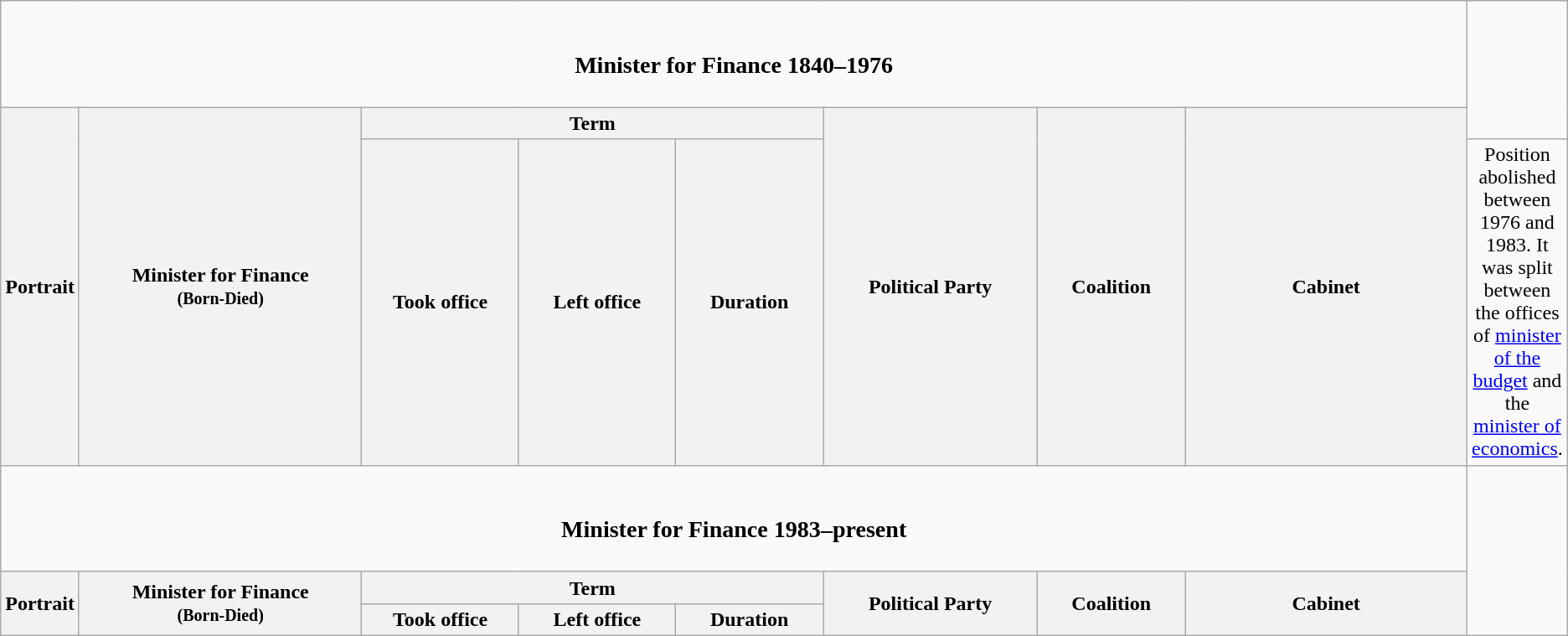<table class="wikitable" style="text-align:center;">
<tr>
<td colspan=9><br><h3>Minister for Finance 1840–1976</h3></td>
</tr>
<tr>
<th rowspan=2 colspan=2 width=80px>Portrait</th>
<th rowspan=2 width=20%>Minister for Finance<br><small>(Born-Died)</small></th>
<th colspan=3>Term</th>
<th rowspan=2 width=15%>Political Party</th>
<th rowspan=2 width=10%>Coalition</th>
<th rowspan=2 width=20%>Cabinet</th>
</tr>
<tr>
<th width=11%>Took office</th>
<th width=11%>Left office</th>
<th width=10%>Duration<br>











































</th>
<td colspan=9>Position abolished between 1976 and 1983. It was split <br>between the offices of <a href='#'>minister of the budget</a> and the <a href='#'>minister of economics</a>.</td>
</tr>
<tr>
<td colspan=9><br><h3>Minister for Finance 1983–present</h3></td>
</tr>
<tr>
<th rowspan=2 colspan=2 width=80px>Portrait</th>
<th rowspan=2 width=20%>Minister for Finance<br><small>(Born-Died)</small></th>
<th colspan=3>Term</th>
<th rowspan=2 width=15%>Political Party</th>
<th rowspan=2 width=10%>Coalition</th>
<th rowspan=2 width=20%>Cabinet</th>
</tr>
<tr>
<th width=11%>Took office</th>
<th width=11%>Left office</th>
<th width=10%>Duration<br>










</th>
</tr>
</table>
